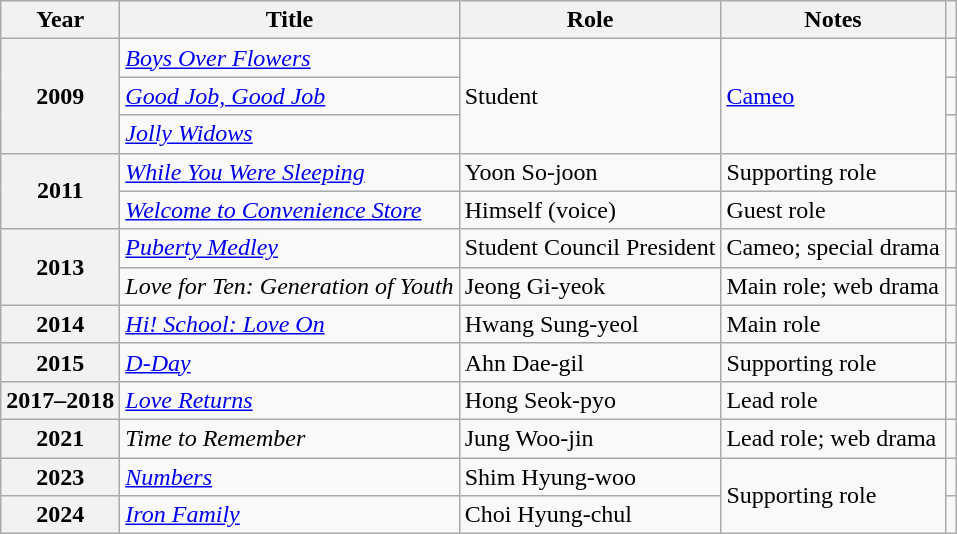<table class="wikitable plainrowheaders sortable">
<tr>
<th scope="col">Year</th>
<th scope="col">Title</th>
<th scope="col">Role</th>
<th scope="col" class="unsortable">Notes</th>
<th scope="col" class="unsortable"></th>
</tr>
<tr>
<th scope="row" rowspan="3">2009</th>
<td><em><a href='#'>Boys Over Flowers</a></em></td>
<td rowspan="3">Student</td>
<td rowspan="3"><a href='#'>Cameo</a></td>
<td style="text-align:center"></td>
</tr>
<tr>
<td><em><a href='#'>Good Job, Good Job</a></em></td>
<td style="text-align:center"></td>
</tr>
<tr>
<td><em><a href='#'>Jolly Widows</a></em></td>
<td style="text-align:center"></td>
</tr>
<tr>
<th scope="row" rowspan="2">2011</th>
<td><em><a href='#'>While You Were Sleeping</a></em></td>
<td>Yoon So-joon</td>
<td>Supporting role</td>
<td style="text-align:center"></td>
</tr>
<tr>
<td><em><a href='#'>Welcome to Convenience Store</a></em></td>
<td>Himself (voice)</td>
<td>Guest role</td>
<td style="text-align:center"></td>
</tr>
<tr>
<th scope="row" rowspan="2">2013</th>
<td><em><a href='#'>Puberty Medley</a></em></td>
<td>Student Council President</td>
<td>Cameo; special drama</td>
<td style="text-align:center"></td>
</tr>
<tr>
<td><em>Love for Ten: Generation of Youth</em></td>
<td>Jeong Gi-yeok</td>
<td>Main role; web drama</td>
<td style="text-align:center"></td>
</tr>
<tr>
<th scope="row">2014</th>
<td><em><a href='#'>Hi! School: Love On</a></em></td>
<td>Hwang Sung-yeol</td>
<td>Main role</td>
<td style="text-align:center"></td>
</tr>
<tr>
<th scope="row">2015</th>
<td><em><a href='#'>D-Day</a></em></td>
<td>Ahn Dae-gil</td>
<td>Supporting role</td>
<td style="text-align:center"></td>
</tr>
<tr>
<th scope="row">2017–2018</th>
<td><em><a href='#'>Love Returns</a></em></td>
<td>Hong Seok-pyo</td>
<td>Lead role</td>
<td style="text-align:center"></td>
</tr>
<tr>
<th scope="row">2021</th>
<td><em>Time to Remember</em></td>
<td>Jung Woo-jin</td>
<td>Lead role; web drama</td>
<td style="text-align:center"></td>
</tr>
<tr>
<th scope="row">2023</th>
<td><em><a href='#'>Numbers</a></em></td>
<td>Shim Hyung-woo</td>
<td rowspan="2">Supporting role</td>
<td style="text-align:center"></td>
</tr>
<tr>
<th scope="row">2024</th>
<td><em><a href='#'>Iron Family</a></em></td>
<td>Choi Hyung-chul</td>
<td></td>
</tr>
</table>
